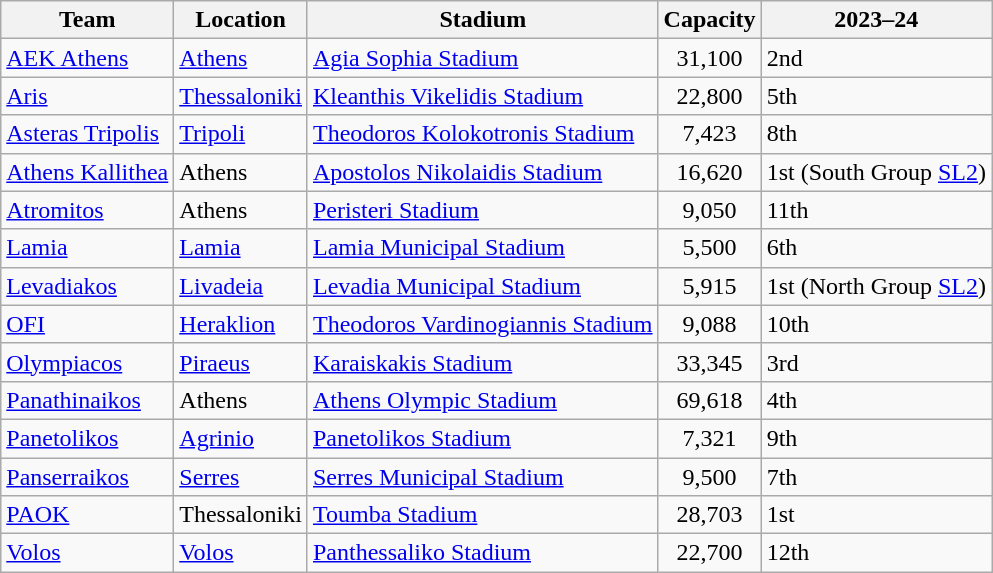<table class="wikitable sortable" style="text-align: left;">
<tr>
<th>Team</th>
<th>Location</th>
<th>Stadium</th>
<th>Capacity</th>
<th data-sort-type="number">2023–24</th>
</tr>
<tr>
<td><a href='#'>AEK Athens</a></td>
<td><a href='#'>Athens</a> </td>
<td><a href='#'>Agia Sophia Stadium</a></td>
<td align="center">31,100</td>
<td>2nd</td>
</tr>
<tr>
<td><a href='#'>Aris</a></td>
<td><a href='#'>Thessaloniki</a> </td>
<td><a href='#'>Kleanthis Vikelidis Stadium</a></td>
<td align="center">22,800</td>
<td>5th</td>
</tr>
<tr>
<td><a href='#'>Asteras Tripolis</a></td>
<td><a href='#'>Tripoli</a></td>
<td><a href='#'>Theodoros Kolokotronis Stadium</a></td>
<td align="center">7,423</td>
<td>8th</td>
</tr>
<tr>
<td><a href='#'>Athens Kallithea</a></td>
<td>Athens </td>
<td><a href='#'>Apostolos Nikolaidis Stadium</a></td>
<td align="center">16,620</td>
<td>1st (South Group <a href='#'>SL2</a>)</td>
</tr>
<tr>
<td><a href='#'>Atromitos</a></td>
<td>Athens </td>
<td><a href='#'>Peristeri Stadium</a></td>
<td align="center">9,050</td>
<td>11th</td>
</tr>
<tr>
<td><a href='#'>Lamia</a></td>
<td><a href='#'>Lamia</a></td>
<td><a href='#'>Lamia Municipal Stadium</a></td>
<td align="center">5,500</td>
<td>6th</td>
</tr>
<tr>
<td><a href='#'>Levadiakos</a></td>
<td><a href='#'>Livadeia</a></td>
<td><a href='#'>Levadia Municipal Stadium</a></td>
<td align="center">5,915</td>
<td>1st (North Group <a href='#'>SL2</a>)</td>
</tr>
<tr>
<td><a href='#'>OFI</a></td>
<td><a href='#'>Heraklion</a></td>
<td><a href='#'>Theodoros Vardinogiannis Stadium</a></td>
<td align="center">9,088</td>
<td>10th</td>
</tr>
<tr>
<td><a href='#'>Olympiacos</a></td>
<td><a href='#'>Piraeus</a></td>
<td><a href='#'>Karaiskakis Stadium</a></td>
<td align="center">33,345</td>
<td>3rd</td>
</tr>
<tr>
<td><a href='#'>Panathinaikos</a></td>
<td>Athens </td>
<td><a href='#'>Athens Olympic Stadium</a></td>
<td align="center">69,618</td>
<td>4th</td>
</tr>
<tr>
<td><a href='#'>Panetolikos</a></td>
<td><a href='#'>Agrinio</a></td>
<td><a href='#'>Panetolikos Stadium</a></td>
<td align="center">7,321</td>
<td>9th</td>
</tr>
<tr>
<td><a href='#'>Panserraikos</a></td>
<td><a href='#'>Serres</a></td>
<td><a href='#'>Serres Municipal Stadium</a></td>
<td align="center">9,500</td>
<td>7th</td>
</tr>
<tr>
<td><a href='#'>PAOK</a></td>
<td>Thessaloniki </td>
<td><a href='#'>Toumba Stadium</a></td>
<td align="center">28,703</td>
<td>1st</td>
</tr>
<tr>
<td><a href='#'>Volos</a></td>
<td><a href='#'>Volos</a></td>
<td><a href='#'>Panthessaliko Stadium</a></td>
<td align="center">22,700</td>
<td>12th</td>
</tr>
</table>
